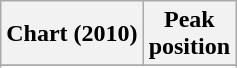<table class="wikitable sortable">
<tr>
<th align="left">Chart (2010)</th>
<th align="center">Peak<br>position</th>
</tr>
<tr>
</tr>
<tr>
</tr>
</table>
